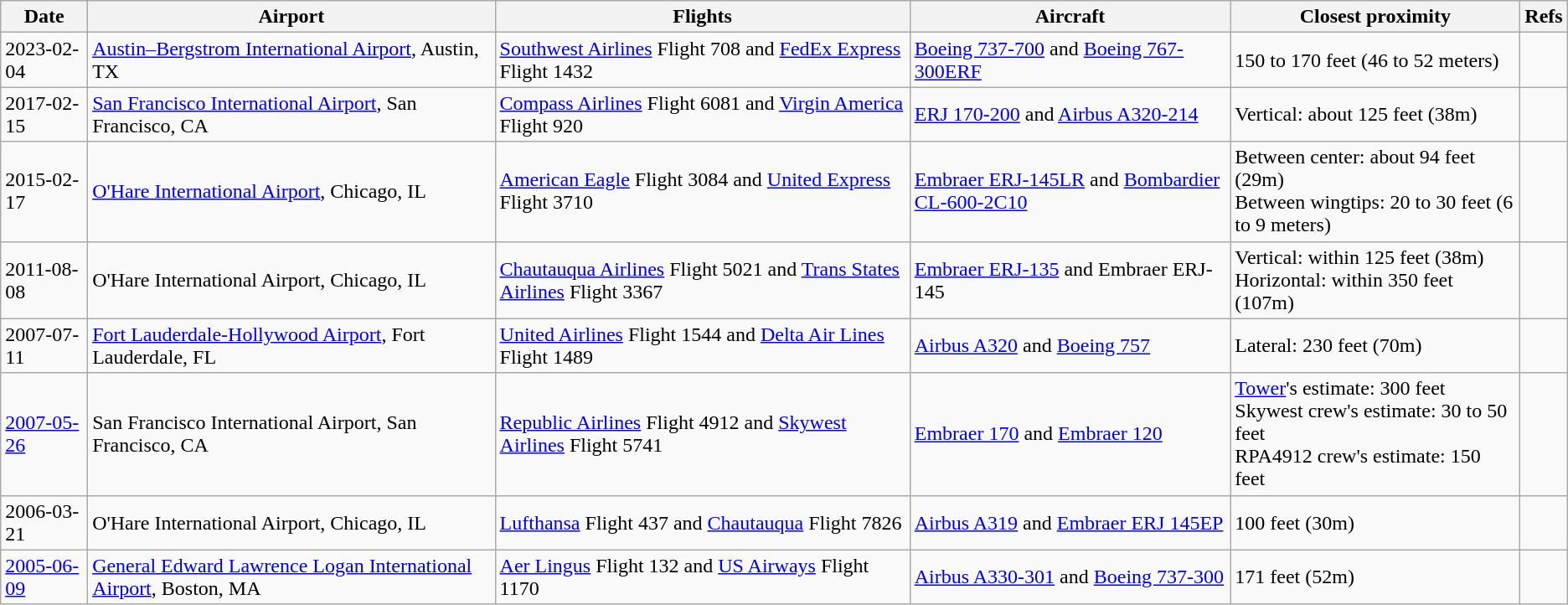<table class="wikitable sortable">
<tr>
<th>Date</th>
<th>Airport</th>
<th>Flights</th>
<th>Aircraft</th>
<th>Closest proximity</th>
<th>Refs</th>
</tr>
<tr>
<td>2023-02-04</td>
<td><a href='#'>Austin–Bergstrom International Airport</a>, Austin, TX</td>
<td><a href='#'>Southwest Airlines</a> Flight 708 and <a href='#'>FedEx Express</a> Flight 1432</td>
<td><a href='#'>Boeing 737-700</a> and <a href='#'>Boeing 767-300ERF</a></td>
<td>150 to 170 feet (46 to 52 meters)</td>
<td><br><br></td>
</tr>
<tr>
<td>2017-02-15</td>
<td><a href='#'>San Francisco International Airport</a>, San Francisco, CA</td>
<td><a href='#'>Compass Airlines</a> Flight 6081 and <a href='#'>Virgin America</a> Flight 920</td>
<td><a href='#'>ERJ 170-200</a> and <a href='#'>Airbus A320-214</a></td>
<td>Vertical: about 125 feet (38m)</td>
<td><br><br></td>
</tr>
<tr>
<td>2015-02-17</td>
<td><a href='#'>O'Hare International Airport</a>, Chicago, IL</td>
<td><a href='#'>American Eagle</a> Flight 3084 and <a href='#'>United Express</a> Flight 3710</td>
<td><a href='#'>Embraer ERJ-145LR</a> and <a href='#'>Bombardier CL-600-2C10</a></td>
<td>Between center: about 94 feet (29m)<br>Between wingtips: 20 to 30 feet (6 to 9 meters)</td>
<td><br><br></td>
</tr>
<tr>
<td>2011-08-08</td>
<td>O'Hare International Airport, Chicago, IL</td>
<td><a href='#'>Chautauqua Airlines</a> Flight 5021 and <a href='#'>Trans States Airlines</a> Flight 3367</td>
<td><a href='#'>Embraer ERJ-135</a> and Embraer ERJ-145</td>
<td>Vertical: within 125 feet (38m)<br>Horizontal: within 350 feet (107m)</td>
<td><br><br></td>
</tr>
<tr>
<td>2007-07-11</td>
<td><a href='#'>Fort Lauderdale-Hollywood Airport</a>, Fort Lauderdale, FL</td>
<td><a href='#'>United Airlines</a> Flight 1544 and <a href='#'>Delta Air Lines</a> Flight 1489</td>
<td><a href='#'>Airbus A320</a> and <a href='#'>Boeing 757</a></td>
<td>Lateral: 230 feet (70m)</td>
<td><br></td>
</tr>
<tr>
<td><a href='#'>2007-05-26</a></td>
<td>San Francisco International Airport, San Francisco, CA</td>
<td><a href='#'>Republic Airlines</a> Flight 4912 and <a href='#'>Skywest Airlines</a> Flight 5741</td>
<td><a href='#'>Embraer 170</a> and <a href='#'>Embraer 120</a></td>
<td><a href='#'>Tower</a>'s estimate: 300 feet<br>Skywest crew's estimate: 30 to 50 feet<br>RPA4912 crew's estimate: 150 feet</td>
<td><br></td>
</tr>
<tr>
<td>2006-03-21</td>
<td>O'Hare International Airport, Chicago, IL</td>
<td><a href='#'>Lufthansa</a> Flight 437 and <a href='#'>Chautauqua</a> Flight 7826</td>
<td><a href='#'>Airbus A319</a> and <a href='#'>Embraer ERJ 145EP</a></td>
<td>100 feet (30m)</td>
<td><br></td>
</tr>
<tr>
<td><a href='#'>2005-06-09</a></td>
<td><a href='#'>General Edward Lawrence Logan International Airport</a>,  Boston, MA</td>
<td><a href='#'>Aer Lingus</a> Flight 132 and <a href='#'>US Airways</a> Flight 1170</td>
<td><a href='#'>Airbus A330-301</a> and <a href='#'>Boeing 737-300</a></td>
<td>171 feet (52m)</td>
<td><br><br></td>
</tr>
</table>
